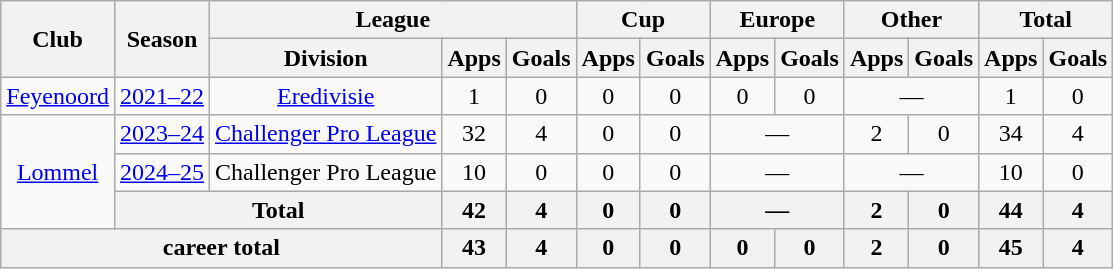<table class="wikitable" style="text-align: center;">
<tr>
<th rowspan="2">Club</th>
<th rowspan="2">Season</th>
<th colspan="3">League</th>
<th colspan="2">Cup</th>
<th colspan="2">Europe</th>
<th colspan="2">Other</th>
<th colspan="2">Total</th>
</tr>
<tr>
<th>Division</th>
<th>Apps</th>
<th>Goals</th>
<th>Apps</th>
<th>Goals</th>
<th>Apps</th>
<th>Goals</th>
<th>Apps</th>
<th>Goals</th>
<th>Apps</th>
<th>Goals</th>
</tr>
<tr>
<td><a href='#'>Feyenoord</a></td>
<td><a href='#'>2021–22</a></td>
<td><a href='#'>Eredivisie</a></td>
<td>1</td>
<td>0</td>
<td>0</td>
<td>0</td>
<td>0</td>
<td>0</td>
<td colspan="2">—</td>
<td>1</td>
<td>0</td>
</tr>
<tr>
<td rowspan="3"><a href='#'>Lommel</a></td>
<td><a href='#'>2023–24</a></td>
<td><a href='#'>Challenger Pro League</a></td>
<td>32</td>
<td>4</td>
<td>0</td>
<td>0</td>
<td colspan="2">—</td>
<td>2</td>
<td>0</td>
<td>34</td>
<td>4</td>
</tr>
<tr>
<td><a href='#'>2024–25</a></td>
<td>Challenger Pro League</td>
<td>10</td>
<td>0</td>
<td>0</td>
<td>0</td>
<td colspan="2">—</td>
<td colspan="2">—</td>
<td>10</td>
<td>0</td>
</tr>
<tr>
<th colspan="2">Total</th>
<th>42</th>
<th>4</th>
<th>0</th>
<th>0</th>
<th colspan="2">—</th>
<th>2</th>
<th>0</th>
<th>44</th>
<th>4</th>
</tr>
<tr>
<th colspan="3">career total</th>
<th>43</th>
<th>4</th>
<th>0</th>
<th>0</th>
<th>0</th>
<th>0</th>
<th>2</th>
<th>0</th>
<th>45</th>
<th>4</th>
</tr>
</table>
